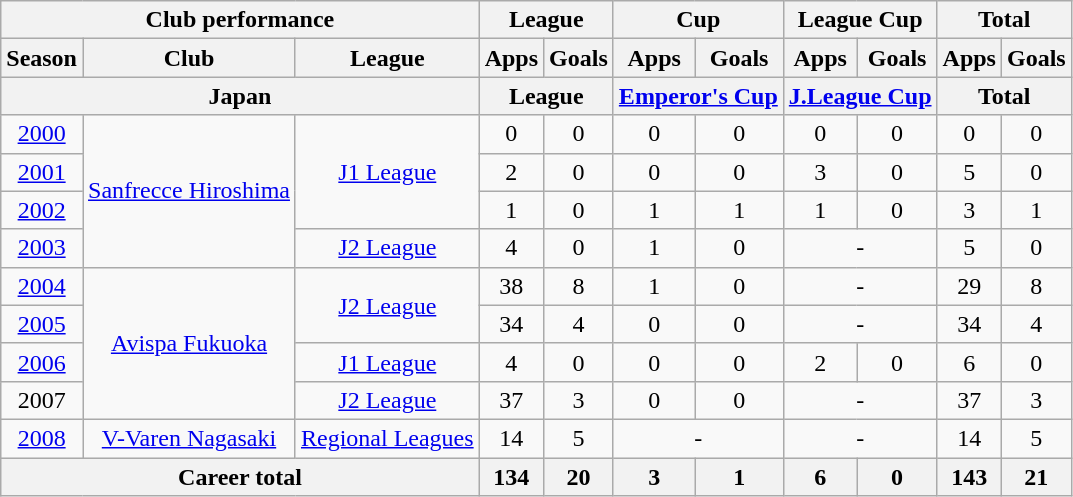<table class="wikitable" style="text-align:center">
<tr>
<th colspan=3>Club performance</th>
<th colspan=2>League</th>
<th colspan=2>Cup</th>
<th colspan=2>League Cup</th>
<th colspan=2>Total</th>
</tr>
<tr>
<th>Season</th>
<th>Club</th>
<th>League</th>
<th>Apps</th>
<th>Goals</th>
<th>Apps</th>
<th>Goals</th>
<th>Apps</th>
<th>Goals</th>
<th>Apps</th>
<th>Goals</th>
</tr>
<tr>
<th colspan=3>Japan</th>
<th colspan=2>League</th>
<th colspan=2><a href='#'>Emperor's Cup</a></th>
<th colspan=2><a href='#'>J.League Cup</a></th>
<th colspan=2>Total</th>
</tr>
<tr>
<td><a href='#'>2000</a></td>
<td rowspan="4"><a href='#'>Sanfrecce Hiroshima</a></td>
<td rowspan="3"><a href='#'>J1 League</a></td>
<td>0</td>
<td>0</td>
<td>0</td>
<td>0</td>
<td>0</td>
<td>0</td>
<td>0</td>
<td>0</td>
</tr>
<tr>
<td><a href='#'>2001</a></td>
<td>2</td>
<td>0</td>
<td>0</td>
<td>0</td>
<td>3</td>
<td>0</td>
<td>5</td>
<td>0</td>
</tr>
<tr>
<td><a href='#'>2002</a></td>
<td>1</td>
<td>0</td>
<td>1</td>
<td>1</td>
<td>1</td>
<td>0</td>
<td>3</td>
<td>1</td>
</tr>
<tr>
<td><a href='#'>2003</a></td>
<td><a href='#'>J2 League</a></td>
<td>4</td>
<td>0</td>
<td>1</td>
<td>0</td>
<td colspan="2">-</td>
<td>5</td>
<td>0</td>
</tr>
<tr>
<td><a href='#'>2004</a></td>
<td rowspan="4"><a href='#'>Avispa Fukuoka</a></td>
<td rowspan="2"><a href='#'>J2 League</a></td>
<td>38</td>
<td>8</td>
<td>1</td>
<td>0</td>
<td colspan="2">-</td>
<td>29</td>
<td>8</td>
</tr>
<tr>
<td><a href='#'>2005</a></td>
<td>34</td>
<td>4</td>
<td>0</td>
<td>0</td>
<td colspan="2">-</td>
<td>34</td>
<td>4</td>
</tr>
<tr>
<td><a href='#'>2006</a></td>
<td><a href='#'>J1 League</a></td>
<td>4</td>
<td>0</td>
<td>0</td>
<td>0</td>
<td>2</td>
<td>0</td>
<td>6</td>
<td>0</td>
</tr>
<tr>
<td>2007</td>
<td><a href='#'>J2 League</a></td>
<td>37</td>
<td>3</td>
<td>0</td>
<td>0</td>
<td colspan="2">-</td>
<td>37</td>
<td>3</td>
</tr>
<tr>
<td><a href='#'>2008</a></td>
<td><a href='#'>V-Varen Nagasaki</a></td>
<td><a href='#'>Regional Leagues</a></td>
<td>14</td>
<td>5</td>
<td colspan="2">-</td>
<td colspan="2">-</td>
<td>14</td>
<td>5</td>
</tr>
<tr>
<th colspan=3>Career total</th>
<th>134</th>
<th>20</th>
<th>3</th>
<th>1</th>
<th>6</th>
<th>0</th>
<th>143</th>
<th>21</th>
</tr>
</table>
